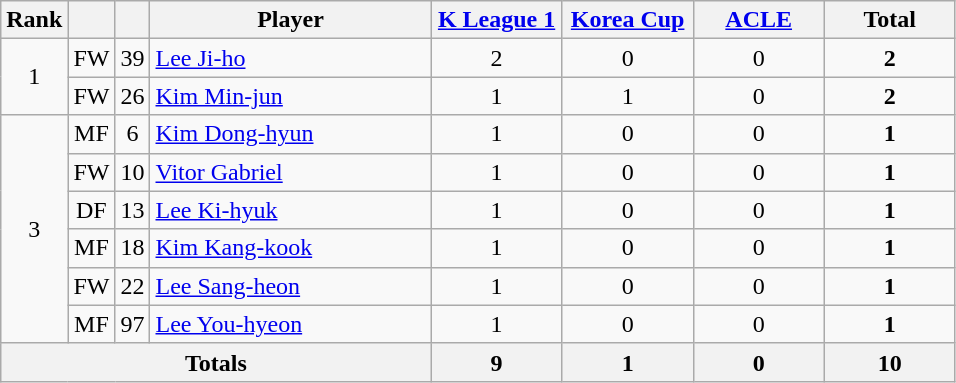<table class="wikitable sortable" style="text-align: center;">
<tr>
<th width=10>Rank</th>
<th width=10></th>
<th width=10></th>
<th width=180>Player</th>
<th width=80><a href='#'>K League 1</a></th>
<th width=80><a href='#'>Korea Cup</a></th>
<th width=80><a href='#'>ACLE</a></th>
<th width=80>Total</th>
</tr>
<tr>
<td rowspan="2">1</td>
<td>FW</td>
<td>39</td>
<td align=left> <a href='#'>Lee Ji-ho</a></td>
<td>2</td>
<td>0</td>
<td>0</td>
<td><strong>2</strong></td>
</tr>
<tr>
<td>FW</td>
<td>26</td>
<td align=left> <a href='#'>Kim Min-jun</a></td>
<td>1</td>
<td>1</td>
<td>0</td>
<td><strong>2</strong></td>
</tr>
<tr>
<td rowspan="6">3</td>
<td>MF</td>
<td>6</td>
<td align=left> <a href='#'>Kim Dong-hyun</a></td>
<td>1</td>
<td>0</td>
<td>0</td>
<td><strong>1</strong></td>
</tr>
<tr>
<td>FW</td>
<td>10</td>
<td align=left> <a href='#'>Vitor Gabriel</a></td>
<td>1</td>
<td>0</td>
<td>0</td>
<td><strong>1</strong></td>
</tr>
<tr>
<td>DF</td>
<td>13</td>
<td align=left> <a href='#'>Lee Ki-hyuk</a></td>
<td>1</td>
<td>0</td>
<td>0</td>
<td><strong>1</strong></td>
</tr>
<tr>
<td>MF</td>
<td>18</td>
<td align=left> <a href='#'>Kim Kang-kook</a></td>
<td>1</td>
<td>0</td>
<td>0</td>
<td><strong>1</strong></td>
</tr>
<tr>
<td>FW</td>
<td>22</td>
<td align=left> <a href='#'>Lee Sang-heon</a></td>
<td>1</td>
<td>0</td>
<td>0</td>
<td><strong>1</strong></td>
</tr>
<tr>
<td>MF</td>
<td>97</td>
<td align=left> <a href='#'>Lee You-hyeon</a></td>
<td>1</td>
<td>0</td>
<td>0</td>
<td><strong>1</strong></td>
</tr>
<tr>
<th colspan="4">Totals</th>
<th>9</th>
<th>1</th>
<th>0</th>
<th>10</th>
</tr>
</table>
